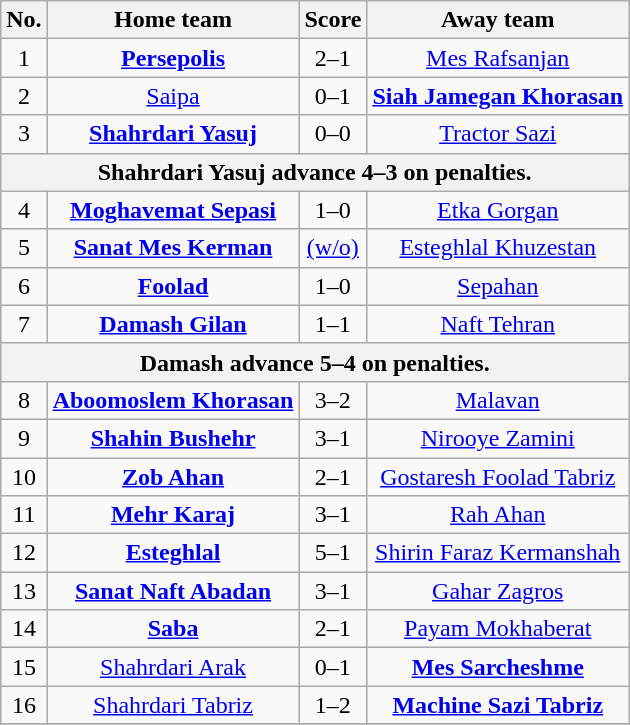<table class="wikitable sortable" style="text-align:center">
<tr>
<th>No.</th>
<th>Home team</th>
<th>Score</th>
<th>Away team</th>
</tr>
<tr>
<td>1</td>
<td><strong><a href='#'>Persepolis</a></strong></td>
<td>2–1</td>
<td><a href='#'>Mes Rafsanjan</a></td>
</tr>
<tr>
<td>2</td>
<td><a href='#'>Saipa</a></td>
<td>0–1</td>
<td><strong><a href='#'>Siah Jamegan Khorasan</a></strong></td>
</tr>
<tr>
<td>3</td>
<td><strong><a href='#'>Shahrdari Yasuj</a></strong></td>
<td>0–0</td>
<td><a href='#'>Tractor Sazi</a></td>
</tr>
<tr>
<th colspan=4>Shahrdari Yasuj advance 4–3 on penalties.</th>
</tr>
<tr>
<td>4</td>
<td><strong><a href='#'>Moghavemat Sepasi</a></strong></td>
<td>1–0</td>
<td><a href='#'>Etka Gorgan</a></td>
</tr>
<tr>
<td>5</td>
<td><strong><a href='#'>Sanat Mes Kerman</a></strong></td>
<td><a href='#'>(w/o)</a></td>
<td><a href='#'>Esteghlal Khuzestan</a></td>
</tr>
<tr>
<td>6</td>
<td><strong><a href='#'>Foolad</a></strong></td>
<td>1–0</td>
<td><a href='#'>Sepahan</a></td>
</tr>
<tr>
<td>7</td>
<td><strong><a href='#'>Damash Gilan</a></strong></td>
<td>1–1</td>
<td><a href='#'>Naft Tehran</a></td>
</tr>
<tr>
<th colspan=4>Damash advance 5–4 on penalties.</th>
</tr>
<tr>
<td>8</td>
<td><strong><a href='#'>Aboomoslem Khorasan</a></strong></td>
<td>3–2</td>
<td><a href='#'>Malavan</a></td>
</tr>
<tr>
<td>9</td>
<td><strong><a href='#'>Shahin Bushehr</a></strong></td>
<td>3–1</td>
<td><a href='#'>Nirooye Zamini</a></td>
</tr>
<tr>
<td>10</td>
<td><strong><a href='#'>Zob Ahan</a></strong></td>
<td>2–1</td>
<td><a href='#'>Gostaresh Foolad Tabriz</a></td>
</tr>
<tr>
<td>11</td>
<td><strong><a href='#'>Mehr Karaj</a></strong></td>
<td>3–1</td>
<td><a href='#'>Rah Ahan</a></td>
</tr>
<tr>
<td>12</td>
<td><strong><a href='#'>Esteghlal</a></strong></td>
<td>5–1</td>
<td><a href='#'>Shirin Faraz Kermanshah</a></td>
</tr>
<tr>
<td>13</td>
<td><strong><a href='#'>Sanat Naft Abadan</a></strong></td>
<td>3–1</td>
<td><a href='#'>Gahar Zagros</a></td>
</tr>
<tr>
<td>14</td>
<td><strong><a href='#'>Saba</a></strong></td>
<td>2–1</td>
<td><a href='#'>Payam Mokhaberat</a></td>
</tr>
<tr>
<td>15</td>
<td><a href='#'>Shahrdari Arak</a></td>
<td>0–1</td>
<td><strong><a href='#'>Mes Sarcheshme</a></strong></td>
</tr>
<tr>
<td>16</td>
<td><a href='#'>Shahrdari Tabriz</a></td>
<td>1–2</td>
<td><strong><a href='#'>Machine Sazi Tabriz</a></strong></td>
</tr>
<tr>
</tr>
</table>
